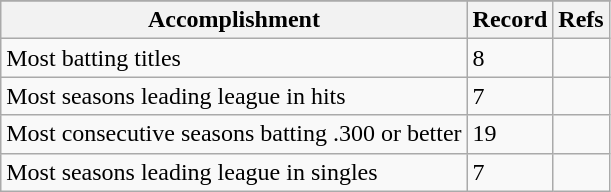<table class="wikitable" text-align:center;>
<tr>
</tr>
<tr>
<th>Accomplishment</th>
<th>Record</th>
<th>Refs</th>
</tr>
<tr>
<td>Most batting titles</td>
<td>8</td>
<td></td>
</tr>
<tr>
<td>Most seasons leading league in hits</td>
<td>7</td>
<td></td>
</tr>
<tr>
<td>Most consecutive seasons batting .300 or better</td>
<td>19</td>
<td></td>
</tr>
<tr>
<td>Most seasons leading league in singles</td>
<td>7</td>
<td></td>
</tr>
</table>
